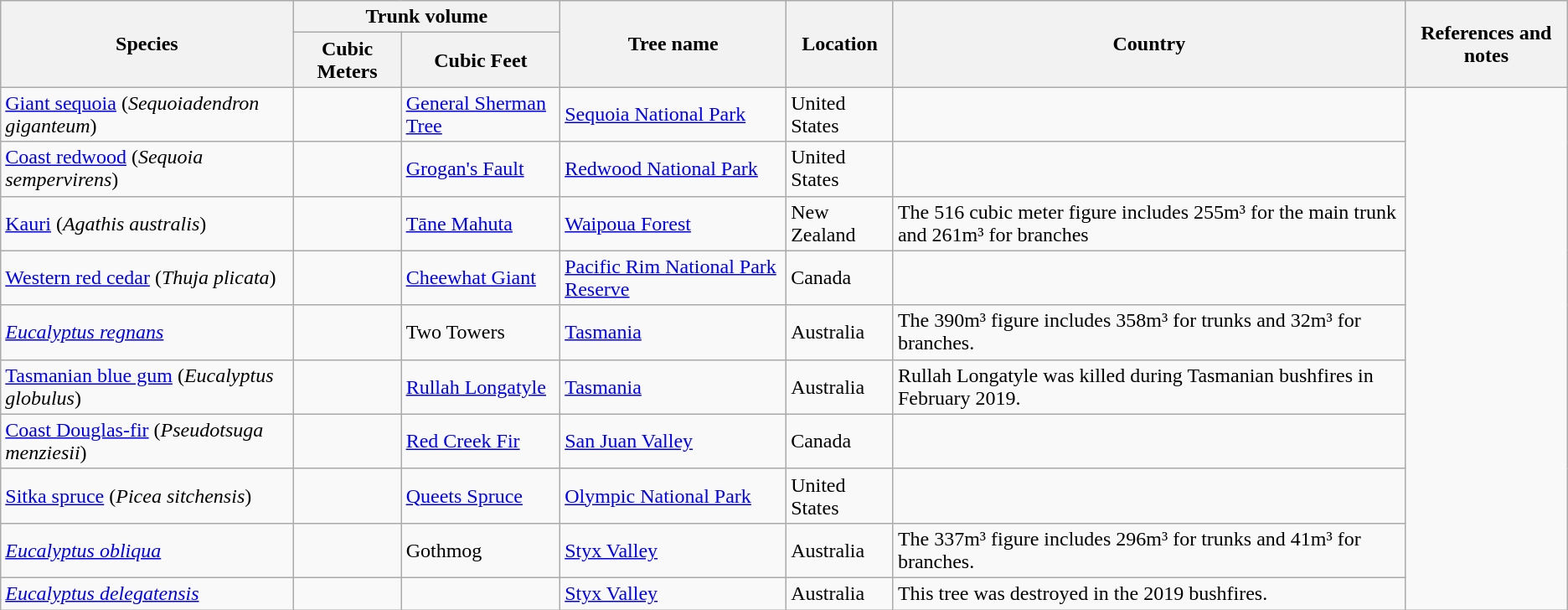<table class="wikitable" font=90%>
<tr>
<th rowspan=2>Species</th>
<th colspan=2>Trunk volume</th>
<th rowspan=2>Tree name</th>
<th rowspan=2>Location</th>
<th rowspan=2>Country</th>
<th rowspan=2>References and notes</th>
</tr>
<tr>
<th>Cubic Meters</th>
<th>Cubic Feet</th>
</tr>
<tr>
<td><a href='#'>Giant sequoia</a> (<em>Sequoiadendron giganteum</em>)</td>
<td></td>
<td><a href='#'>General Sherman Tree</a></td>
<td><a href='#'>Sequoia National Park</a></td>
<td>United States</td>
<td></td>
</tr>
<tr>
<td><a href='#'>Coast redwood</a> (<em>Sequoia sempervirens</em>)</td>
<td></td>
<td><a href='#'>Grogan's Fault</a></td>
<td><a href='#'>Redwood National Park</a></td>
<td>United States</td>
<td></td>
</tr>
<tr>
<td><a href='#'>Kauri</a> (<em>Agathis australis</em>)</td>
<td></td>
<td><a href='#'>Tāne Mahuta</a></td>
<td><a href='#'>Waipoua Forest</a></td>
<td>New Zealand</td>
<td>The 516 cubic meter figure includes 255m³ for the main trunk and 261m³ for branches</td>
</tr>
<tr>
<td><a href='#'>Western red cedar</a> (<em>Thuja plicata</em>)</td>
<td></td>
<td><a href='#'>Cheewhat Giant</a></td>
<td><a href='#'>Pacific Rim National Park Reserve</a></td>
<td>Canada</td>
<td></td>
</tr>
<tr>
<td><em><a href='#'>Eucalyptus regnans</a></em></td>
<td></td>
<td>Two Towers</td>
<td><a href='#'>Tasmania</a></td>
<td>Australia</td>
<td>The 390m³ figure includes 358m³ for trunks and 32m³ for branches.</td>
</tr>
<tr>
<td><a href='#'>Tasmanian blue gum</a> (<em>Eucalyptus globulus</em>)</td>
<td></td>
<td><a href='#'>Rullah Longatyle</a></td>
<td><a href='#'>Tasmania</a></td>
<td>Australia</td>
<td> Rullah Longatyle was killed during Tasmanian bushfires in February 2019.</td>
</tr>
<tr>
<td><a href='#'>Coast Douglas-fir</a> (<em>Pseudotsuga menziesii</em>)</td>
<td></td>
<td><a href='#'>Red Creek Fir</a></td>
<td><a href='#'>San Juan Valley</a></td>
<td>Canada</td>
<td></td>
</tr>
<tr>
<td><a href='#'>Sitka spruce</a> (<em>Picea sitchensis</em>)</td>
<td></td>
<td><a href='#'>Queets Spruce</a></td>
<td><a href='#'>Olympic National Park</a></td>
<td>United States</td>
<td></td>
</tr>
<tr>
<td><em><a href='#'>Eucalyptus obliqua</a></em></td>
<td></td>
<td>Gothmog</td>
<td><a href='#'>Styx Valley</a></td>
<td>Australia</td>
<td>The 337m³ figure includes 296m³ for trunks and 41m³ for branches.</td>
</tr>
<tr>
<td><em><a href='#'>Eucalyptus delegatensis</a></em></td>
<td></td>
<td></td>
<td><a href='#'>Styx Valley</a></td>
<td>Australia</td>
<td>This tree was destroyed in the 2019 bushfires.</td>
</tr>
</table>
